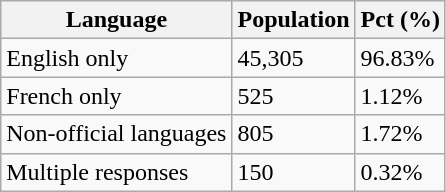<table class="wikitable">
<tr>
<th>Language</th>
<th>Population</th>
<th>Pct (%)</th>
</tr>
<tr>
<td>English only</td>
<td>45,305</td>
<td>96.83%</td>
</tr>
<tr>
<td>French only</td>
<td>525</td>
<td>1.12%</td>
</tr>
<tr>
<td>Non-official languages</td>
<td>805</td>
<td>1.72%</td>
</tr>
<tr>
<td>Multiple responses</td>
<td>150</td>
<td>0.32%</td>
</tr>
</table>
